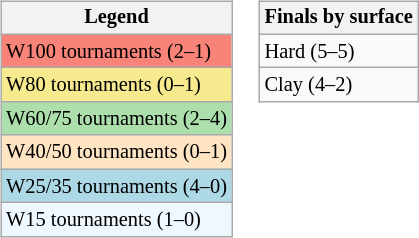<table>
<tr valign=top>
<td><br><table class=wikitable style="font-size:85%">
<tr>
<th>Legend</th>
</tr>
<tr style="background:#f88379;">
<td>W100 tournaments (2–1)</td>
</tr>
<tr style="background:#f7e98e;">
<td>W80 tournaments (0–1)</td>
</tr>
<tr style="background:#addfad;">
<td>W60/75 tournaments (2–4)</td>
</tr>
<tr style="background:#ffe4c4;">
<td>W40/50 tournaments (0–1)</td>
</tr>
<tr style="background:lightblue;">
<td>W25/35 tournaments (4–0)</td>
</tr>
<tr style="background:#f0f8ff;">
<td>W15 tournaments (1–0)</td>
</tr>
</table>
</td>
<td><br><table class=wikitable style="font-size:85%">
<tr>
<th>Finals by surface</th>
</tr>
<tr>
<td>Hard (5–5)</td>
</tr>
<tr>
<td>Clay (4–2)</td>
</tr>
</table>
</td>
</tr>
</table>
